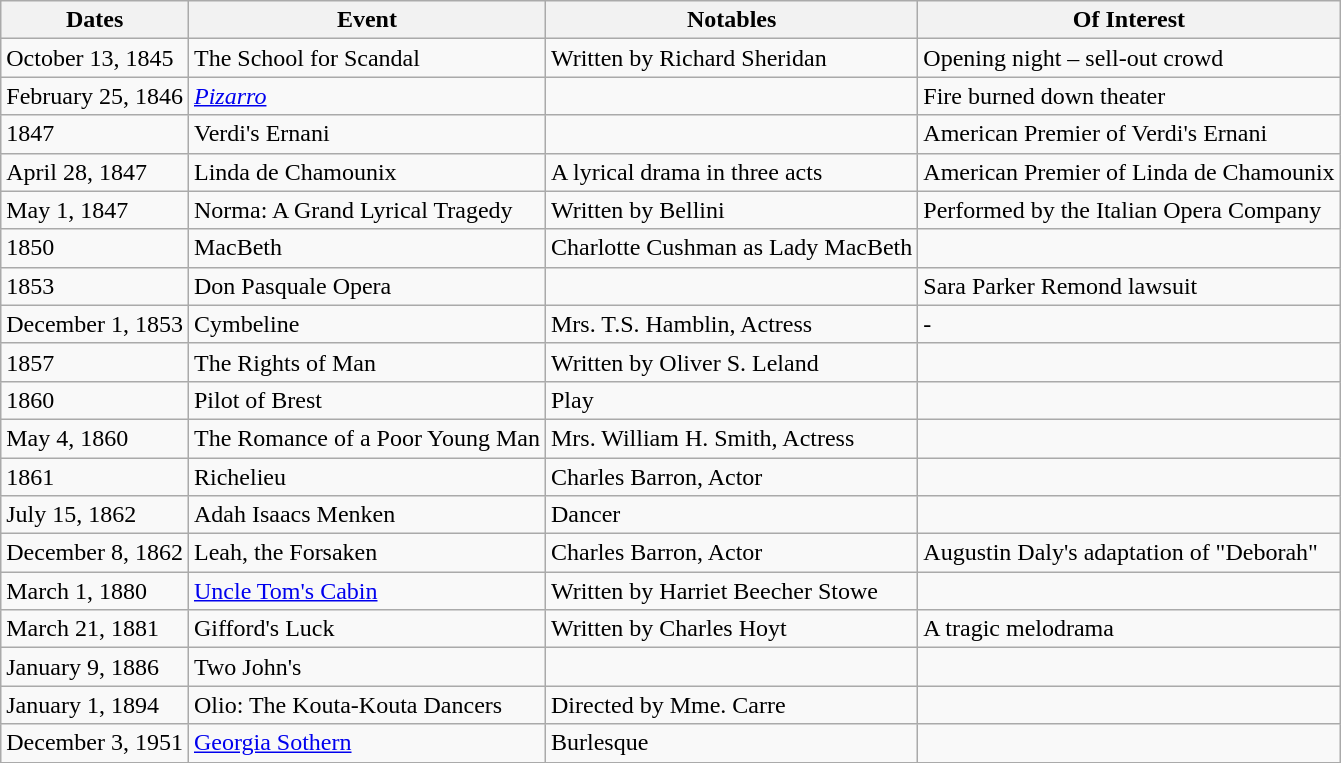<table class="wikitable">
<tr>
<th>Dates</th>
<th>Event</th>
<th>Notables</th>
<th>Of Interest</th>
</tr>
<tr>
<td>October 13, 1845</td>
<td>The School for Scandal</td>
<td>Written by Richard Sheridan</td>
<td>Opening night – sell-out crowd</td>
</tr>
<tr>
<td>February 25, 1846</td>
<td><em><a href='#'>Pizarro</a></em></td>
<td></td>
<td>Fire burned down theater</td>
</tr>
<tr>
<td>1847</td>
<td>Verdi's Ernani</td>
<td></td>
<td>American Premier of Verdi's Ernani</td>
</tr>
<tr>
<td>April 28, 1847</td>
<td>Linda de Chamounix</td>
<td>A lyrical drama in three acts</td>
<td>American Premier of Linda de Chamounix</td>
</tr>
<tr>
<td>May 1, 1847</td>
<td>Norma: A Grand Lyrical Tragedy</td>
<td>Written by Bellini</td>
<td>Performed by the Italian Opera Company</td>
</tr>
<tr>
<td>1850</td>
<td>MacBeth</td>
<td>Charlotte Cushman as Lady MacBeth</td>
<td></td>
</tr>
<tr>
<td>1853</td>
<td>Don Pasquale Opera</td>
<td></td>
<td>Sara Parker Remond lawsuit</td>
</tr>
<tr>
<td>December 1, 1853</td>
<td>Cymbeline</td>
<td>Mrs. T.S. Hamblin, Actress</td>
<td Shakespeare Play>-</td>
</tr>
<tr>
<td>1857</td>
<td>The Rights of Man</td>
<td>Written by Oliver S. Leland</td>
<td></td>
</tr>
<tr>
<td>1860</td>
<td>Pilot of Brest</td>
<td>Play</td>
<td></td>
</tr>
<tr>
<td>May 4, 1860</td>
<td>The Romance of a Poor Young Man</td>
<td>Mrs. William H. Smith, Actress</td>
</tr>
<tr>
<td>1861</td>
<td>Richelieu</td>
<td>Charles Barron, Actor</td>
<td></td>
</tr>
<tr>
<td>July 15, 1862</td>
<td>Adah Isaacs Menken</td>
<td>Dancer</td>
<td></td>
</tr>
<tr>
<td>December 8, 1862</td>
<td>Leah, the Forsaken</td>
<td>Charles Barron, Actor</td>
<td>Augustin Daly's adaptation of "Deborah"</td>
</tr>
<tr>
<td>March 1, 1880</td>
<td><a href='#'>Uncle Tom's Cabin</a></td>
<td>Written by Harriet Beecher Stowe</td>
<td></td>
</tr>
<tr>
<td>March 21, 1881</td>
<td>Gifford's Luck</td>
<td>Written by Charles Hoyt</td>
<td>A tragic melodrama</td>
</tr>
<tr>
<td>January 9, 1886</td>
<td>Two John's</td>
<td></td>
<td></td>
</tr>
<tr>
<td>January 1, 1894</td>
<td>Olio: The Kouta-Kouta Dancers</td>
<td>Directed by Mme. Carre</td>
<td></td>
</tr>
<tr>
<td>December 3, 1951</td>
<td><a href='#'>Georgia Sothern</a></td>
<td>Burlesque</td>
<td></td>
</tr>
<tr>
</tr>
</table>
